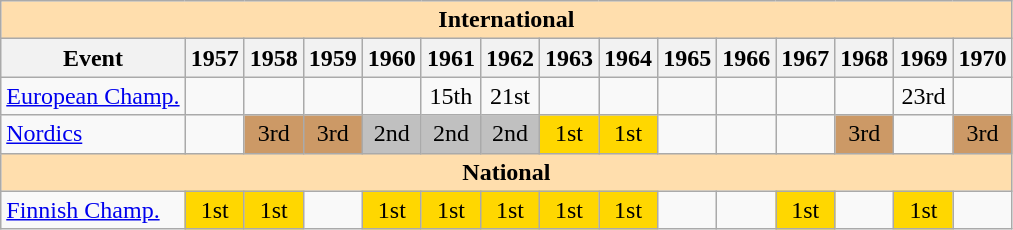<table class="wikitable" style="text-align:center">
<tr>
<th style="background-color: #ffdead; " colspan=15 align=center>International</th>
</tr>
<tr>
<th>Event</th>
<th>1957</th>
<th>1958</th>
<th>1959</th>
<th>1960</th>
<th>1961</th>
<th>1962</th>
<th>1963</th>
<th>1964</th>
<th>1965</th>
<th>1966</th>
<th>1967</th>
<th>1968</th>
<th>1969</th>
<th>1970</th>
</tr>
<tr>
<td align=left><a href='#'>European Champ.</a></td>
<td></td>
<td></td>
<td></td>
<td></td>
<td>15th</td>
<td>21st</td>
<td></td>
<td></td>
<td></td>
<td></td>
<td></td>
<td></td>
<td>23rd</td>
<td></td>
</tr>
<tr>
<td align=left><a href='#'>Nordics</a></td>
<td></td>
<td bgcolor=cc9966>3rd</td>
<td bgcolor=cc9966>3rd</td>
<td bgcolor=silver>2nd</td>
<td bgcolor=silver>2nd</td>
<td bgcolor=silver>2nd</td>
<td bgcolor=gold>1st</td>
<td bgcolor=gold>1st</td>
<td></td>
<td></td>
<td></td>
<td bgcolor=cc9966>3rd</td>
<td></td>
<td bgcolor=cc9966>3rd</td>
</tr>
<tr>
<th style="background-color: #ffdead; " colspan=15 align=center>National</th>
</tr>
<tr>
<td align=left><a href='#'>Finnish Champ.</a></td>
<td bgcolor=gold>1st</td>
<td bgcolor=gold>1st</td>
<td></td>
<td bgcolor=gold>1st</td>
<td bgcolor=gold>1st</td>
<td bgcolor=gold>1st</td>
<td bgcolor=gold>1st</td>
<td bgcolor=gold>1st</td>
<td></td>
<td></td>
<td bgcolor=gold>1st</td>
<td></td>
<td bgcolor=gold>1st</td>
<td></td>
</tr>
</table>
